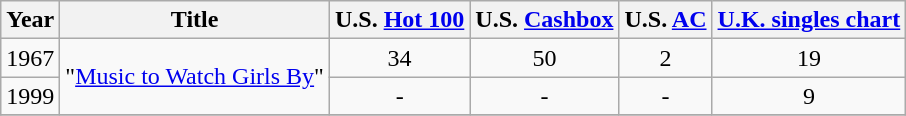<table class="wikitable">
<tr>
<th>Year</th>
<th>Title</th>
<th>U.S. <a href='#'>Hot 100</a><br></th>
<th>U.S. <a href='#'>Cashbox</a><br></th>
<th>U.S. <a href='#'>AC</a><br></th>
<th><a href='#'>U.K. singles chart</a><br></th>
</tr>
<tr>
<td>1967</td>
<td rowspan="2">"<a href='#'>Music to Watch Girls By</a>"</td>
<td align="center">34</td>
<td align="center">50</td>
<td align="center">2</td>
<td align="center">19</td>
</tr>
<tr>
<td>1999</td>
<td align="center">-</td>
<td align="center">-</td>
<td align="center">-</td>
<td align="center">9</td>
</tr>
<tr>
</tr>
</table>
